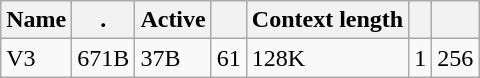<table class="wikitable sortable">
<tr>
<th>Name</th>
<th>.</th>
<th>Active </th>
<th></th>
<th>Context length</th>
<th></th>
<th></th>
</tr>
<tr>
<td>V3</td>
<td>671B</td>
<td>37B</td>
<td>61</td>
<td>128K</td>
<td>1</td>
<td>256</td>
</tr>
</table>
